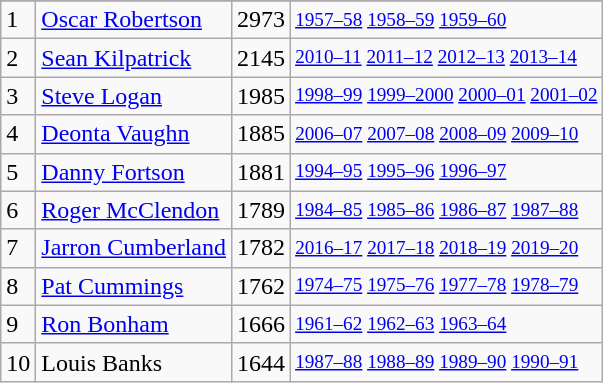<table class="wikitable">
<tr>
</tr>
<tr>
<td>1</td>
<td><a href='#'>Oscar Robertson</a></td>
<td>2973</td>
<td style="font-size:80%;"><a href='#'>1957–58</a> <a href='#'>1958–59</a> <a href='#'>1959–60</a></td>
</tr>
<tr>
<td>2</td>
<td><a href='#'>Sean Kilpatrick</a></td>
<td>2145</td>
<td style="font-size:80%;"><a href='#'>2010–11</a> <a href='#'>2011–12</a> <a href='#'>2012–13</a> <a href='#'>2013–14</a></td>
</tr>
<tr>
<td>3</td>
<td><a href='#'>Steve Logan</a></td>
<td>1985</td>
<td style="font-size:80%;"><a href='#'>1998–99</a> <a href='#'>1999–2000</a> <a href='#'>2000–01</a> <a href='#'>2001–02</a></td>
</tr>
<tr>
<td>4</td>
<td><a href='#'>Deonta Vaughn</a></td>
<td>1885</td>
<td style="font-size:80%;"><a href='#'>2006–07</a> <a href='#'>2007–08</a> <a href='#'>2008–09</a> <a href='#'>2009–10</a></td>
</tr>
<tr>
<td>5</td>
<td><a href='#'>Danny Fortson</a></td>
<td>1881</td>
<td style="font-size:80%;"><a href='#'>1994–95</a> <a href='#'>1995–96</a> <a href='#'>1996–97</a></td>
</tr>
<tr>
<td>6</td>
<td><a href='#'>Roger McClendon</a></td>
<td>1789</td>
<td style="font-size:80%;"><a href='#'>1984–85</a> <a href='#'>1985–86</a> <a href='#'>1986–87</a> <a href='#'>1987–88</a></td>
</tr>
<tr>
<td>7</td>
<td><a href='#'>Jarron Cumberland</a></td>
<td>1782</td>
<td style="font-size:80%;"><a href='#'>2016–17</a> <a href='#'>2017–18</a> <a href='#'>2018–19</a> <a href='#'>2019–20</a></td>
</tr>
<tr>
<td>8</td>
<td><a href='#'>Pat Cummings</a></td>
<td>1762</td>
<td style="font-size:80%;"><a href='#'>1974–75</a> <a href='#'>1975–76</a> <a href='#'>1977–78</a> <a href='#'>1978–79</a></td>
</tr>
<tr>
<td>9</td>
<td><a href='#'>Ron Bonham</a></td>
<td>1666</td>
<td style="font-size:80%;"><a href='#'>1961–62</a> <a href='#'>1962–63</a> <a href='#'>1963–64</a></td>
</tr>
<tr>
<td>10</td>
<td>Louis Banks</td>
<td>1644</td>
<td style="font-size:80%;"><a href='#'>1987–88</a> <a href='#'>1988–89</a> <a href='#'>1989–90</a> <a href='#'>1990–91</a></td>
</tr>
</table>
